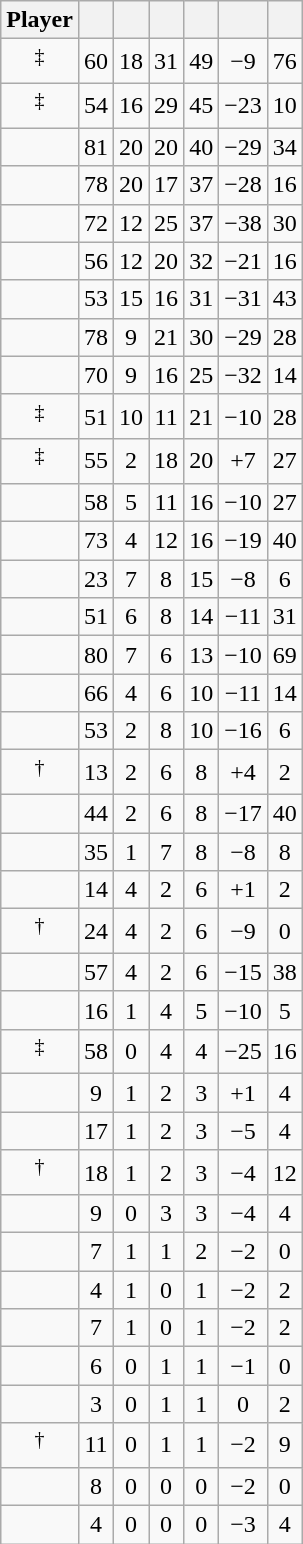<table class="wikitable sortable" style="text-align:center;">
<tr>
<th>Player</th>
<th></th>
<th></th>
<th></th>
<th></th>
<th data-sort-type="number"></th>
<th></th>
</tr>
<tr>
<td><sup>‡</sup></td>
<td>60</td>
<td>18</td>
<td>31</td>
<td>49</td>
<td>−9</td>
<td>76</td>
</tr>
<tr>
<td><sup>‡</sup></td>
<td>54</td>
<td>16</td>
<td>29</td>
<td>45</td>
<td>−23</td>
<td>10</td>
</tr>
<tr>
<td></td>
<td>81</td>
<td>20</td>
<td>20</td>
<td>40</td>
<td>−29</td>
<td>34</td>
</tr>
<tr>
<td></td>
<td>78</td>
<td>20</td>
<td>17</td>
<td>37</td>
<td>−28</td>
<td>16</td>
</tr>
<tr>
<td></td>
<td>72</td>
<td>12</td>
<td>25</td>
<td>37</td>
<td>−38</td>
<td>30</td>
</tr>
<tr>
<td></td>
<td>56</td>
<td>12</td>
<td>20</td>
<td>32</td>
<td>−21</td>
<td>16</td>
</tr>
<tr>
<td></td>
<td>53</td>
<td>15</td>
<td>16</td>
<td>31</td>
<td>−31</td>
<td>43</td>
</tr>
<tr>
<td></td>
<td>78</td>
<td>9</td>
<td>21</td>
<td>30</td>
<td>−29</td>
<td>28</td>
</tr>
<tr>
<td></td>
<td>70</td>
<td>9</td>
<td>16</td>
<td>25</td>
<td>−32</td>
<td>14</td>
</tr>
<tr>
<td><sup>‡</sup></td>
<td>51</td>
<td>10</td>
<td>11</td>
<td>21</td>
<td>−10</td>
<td>28</td>
</tr>
<tr>
<td><sup>‡</sup></td>
<td>55</td>
<td>2</td>
<td>18</td>
<td>20</td>
<td>+7</td>
<td>27</td>
</tr>
<tr>
<td></td>
<td>58</td>
<td>5</td>
<td>11</td>
<td>16</td>
<td>−10</td>
<td>27</td>
</tr>
<tr>
<td></td>
<td>73</td>
<td>4</td>
<td>12</td>
<td>16</td>
<td>−19</td>
<td>40</td>
</tr>
<tr>
<td></td>
<td>23</td>
<td>7</td>
<td>8</td>
<td>15</td>
<td>−8</td>
<td>6</td>
</tr>
<tr>
<td></td>
<td>51</td>
<td>6</td>
<td>8</td>
<td>14</td>
<td>−11</td>
<td>31</td>
</tr>
<tr>
<td></td>
<td>80</td>
<td>7</td>
<td>6</td>
<td>13</td>
<td>−10</td>
<td>69</td>
</tr>
<tr>
<td></td>
<td>66</td>
<td>4</td>
<td>6</td>
<td>10</td>
<td>−11</td>
<td>14</td>
</tr>
<tr>
<td></td>
<td>53</td>
<td>2</td>
<td>8</td>
<td>10</td>
<td>−16</td>
<td>6</td>
</tr>
<tr>
<td><sup>†</sup></td>
<td>13</td>
<td>2</td>
<td>6</td>
<td>8</td>
<td>+4</td>
<td>2</td>
</tr>
<tr>
<td></td>
<td>44</td>
<td>2</td>
<td>6</td>
<td>8</td>
<td>−17</td>
<td>40</td>
</tr>
<tr>
<td></td>
<td>35</td>
<td>1</td>
<td>7</td>
<td>8</td>
<td>−8</td>
<td>8</td>
</tr>
<tr>
<td></td>
<td>14</td>
<td>4</td>
<td>2</td>
<td>6</td>
<td>+1</td>
<td>2</td>
</tr>
<tr>
<td><sup>†</sup></td>
<td>24</td>
<td>4</td>
<td>2</td>
<td>6</td>
<td>−9</td>
<td>0</td>
</tr>
<tr>
<td></td>
<td>57</td>
<td>4</td>
<td>2</td>
<td>6</td>
<td>−15</td>
<td>38</td>
</tr>
<tr>
<td></td>
<td>16</td>
<td>1</td>
<td>4</td>
<td>5</td>
<td>−10</td>
<td>5</td>
</tr>
<tr>
<td><sup>‡</sup></td>
<td>58</td>
<td>0</td>
<td>4</td>
<td>4</td>
<td>−25</td>
<td>16</td>
</tr>
<tr>
<td></td>
<td>9</td>
<td>1</td>
<td>2</td>
<td>3</td>
<td>+1</td>
<td>4</td>
</tr>
<tr>
<td></td>
<td>17</td>
<td>1</td>
<td>2</td>
<td>3</td>
<td>−5</td>
<td>4</td>
</tr>
<tr>
<td><sup>†</sup></td>
<td>18</td>
<td>1</td>
<td>2</td>
<td>3</td>
<td>−4</td>
<td>12</td>
</tr>
<tr>
<td></td>
<td>9</td>
<td>0</td>
<td>3</td>
<td>3</td>
<td>−4</td>
<td>4</td>
</tr>
<tr>
<td></td>
<td>7</td>
<td>1</td>
<td>1</td>
<td>2</td>
<td>−2</td>
<td>0</td>
</tr>
<tr>
<td></td>
<td>4</td>
<td>1</td>
<td>0</td>
<td>1</td>
<td>−2</td>
<td>2</td>
</tr>
<tr>
<td></td>
<td>7</td>
<td>1</td>
<td>0</td>
<td>1</td>
<td>−2</td>
<td>2</td>
</tr>
<tr>
<td></td>
<td>6</td>
<td>0</td>
<td>1</td>
<td>1</td>
<td>−1</td>
<td>0</td>
</tr>
<tr>
<td></td>
<td>3</td>
<td>0</td>
<td>1</td>
<td>1</td>
<td>0</td>
<td>2</td>
</tr>
<tr>
<td><sup>†</sup></td>
<td>11</td>
<td>0</td>
<td>1</td>
<td>1</td>
<td>−2</td>
<td>9</td>
</tr>
<tr>
<td></td>
<td>8</td>
<td>0</td>
<td>0</td>
<td>0</td>
<td>−2</td>
<td>0</td>
</tr>
<tr>
<td></td>
<td>4</td>
<td>0</td>
<td>0</td>
<td>0</td>
<td>−3</td>
<td>4</td>
</tr>
</table>
